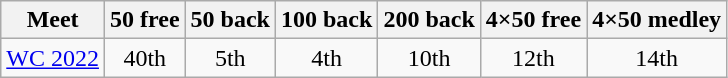<table class="sortable wikitable">
<tr>
<th>Meet</th>
<th class="unsortable">50 free</th>
<th class="unsortable">50 back</th>
<th class="unsortable">100 back</th>
<th class="unsortable">200 back</th>
<th class="unsortable">4×50 free</th>
<th class="unsortable">4×50 medley</th>
</tr>
<tr>
<td><a href='#'>WC 2022</a></td>
<td align="center">40th</td>
<td align="center">5th</td>
<td align="center">4th</td>
<td align="center">10th</td>
<td align="center">12th</td>
<td align="center">14th</td>
</tr>
</table>
